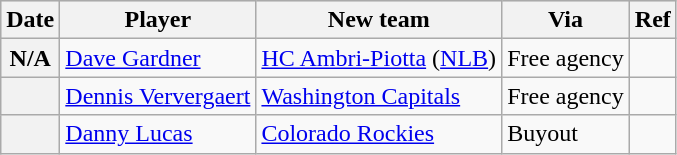<table class="wikitable plainrowheaders">
<tr style="background:#ddd; text-align:center;">
<th>Date</th>
<th>Player</th>
<th>New team</th>
<th>Via</th>
<th>Ref</th>
</tr>
<tr>
<th scope="row">N/A</th>
<td><a href='#'>Dave Gardner</a></td>
<td><a href='#'>HC Ambri-Piotta</a> (<a href='#'>NLB</a>)</td>
<td>Free agency</td>
<td></td>
</tr>
<tr>
<th scope="row"></th>
<td><a href='#'>Dennis Ververgaert</a></td>
<td><a href='#'>Washington Capitals</a></td>
<td>Free agency</td>
<td></td>
</tr>
<tr>
<th scope="row"></th>
<td><a href='#'>Danny Lucas</a></td>
<td><a href='#'>Colorado Rockies</a></td>
<td>Buyout</td>
<td></td>
</tr>
</table>
